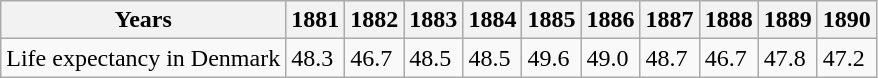<table class="wikitable">
<tr>
<th>Years</th>
<th>1881</th>
<th>1882</th>
<th>1883</th>
<th>1884</th>
<th>1885</th>
<th>1886</th>
<th>1887</th>
<th>1888</th>
<th>1889</th>
<th>1890</th>
</tr>
<tr>
<td>Life expectancy in Denmark</td>
<td>48.3</td>
<td>46.7</td>
<td>48.5</td>
<td>48.5</td>
<td>49.6</td>
<td>49.0</td>
<td>48.7</td>
<td>46.7</td>
<td>47.8</td>
<td>47.2</td>
</tr>
</table>
